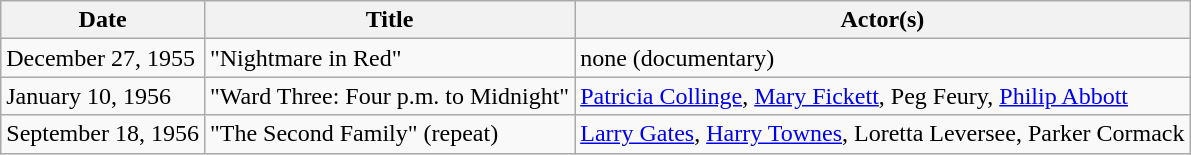<table class="wikitable">
<tr>
<th>Date</th>
<th>Title</th>
<th>Actor(s)</th>
</tr>
<tr>
<td>December 27, 1955</td>
<td>"Nightmare in Red"</td>
<td>none (documentary)</td>
</tr>
<tr>
<td>January 10, 1956</td>
<td>"Ward Three: Four p.m. to Midnight"</td>
<td><a href='#'>Patricia Collinge</a>, <a href='#'>Mary Fickett</a>, Peg Feury, <a href='#'>Philip Abbott</a></td>
</tr>
<tr>
<td>September 18, 1956</td>
<td>"The Second Family" (repeat)</td>
<td><a href='#'>Larry Gates</a>, <a href='#'>Harry Townes</a>, Loretta Leversee, Parker Cormack</td>
</tr>
</table>
